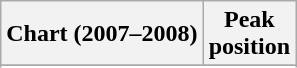<table class="wikitable sortable plainrowheaders" style="text-align:center">
<tr>
<th scope="col">Chart (2007–2008)</th>
<th scope="col">Peak<br>position</th>
</tr>
<tr>
</tr>
<tr>
</tr>
<tr>
</tr>
</table>
